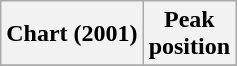<table class="wikitable sortable plainrowheaders" style="text-align:center">
<tr>
<th scope="col">Chart (2001)</th>
<th scope="col">Peak<br> position</th>
</tr>
<tr>
</tr>
</table>
